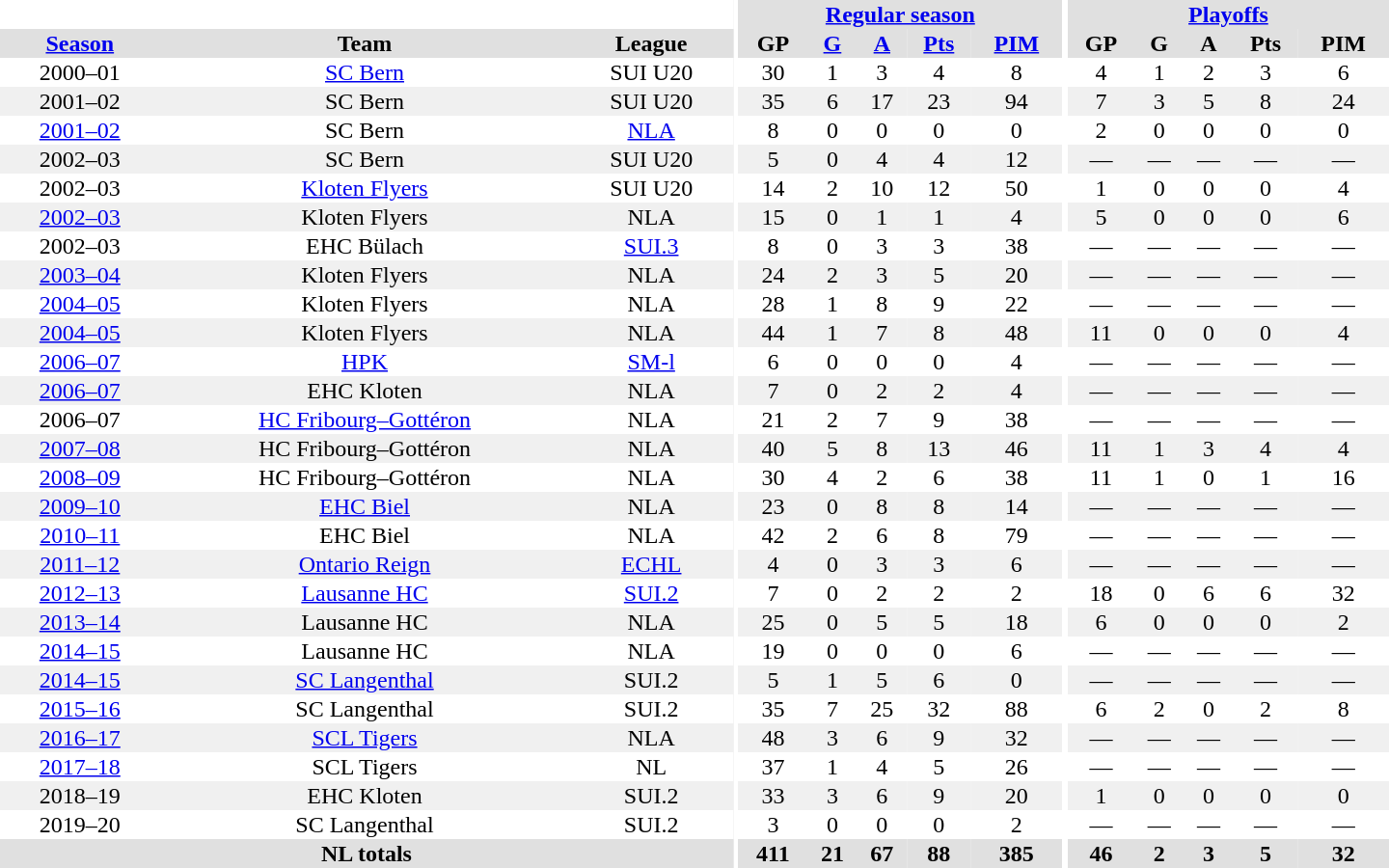<table border="0" cellpadding="1" cellspacing="0" style="text-align:center; width:60em">
<tr bgcolor="#e0e0e0">
<th colspan="3" bgcolor="#ffffff"></th>
<th rowspan="99" bgcolor="#ffffff"></th>
<th colspan="5"><a href='#'>Regular season</a></th>
<th rowspan="99" bgcolor="#ffffff"></th>
<th colspan="5"><a href='#'>Playoffs</a></th>
</tr>
<tr bgcolor="#e0e0e0">
<th><a href='#'>Season</a></th>
<th>Team</th>
<th>League</th>
<th>GP</th>
<th><a href='#'>G</a></th>
<th><a href='#'>A</a></th>
<th><a href='#'>Pts</a></th>
<th><a href='#'>PIM</a></th>
<th>GP</th>
<th>G</th>
<th>A</th>
<th>Pts</th>
<th>PIM</th>
</tr>
<tr>
<td>2000–01</td>
<td><a href='#'>SC Bern</a></td>
<td>SUI U20</td>
<td>30</td>
<td>1</td>
<td>3</td>
<td>4</td>
<td>8</td>
<td>4</td>
<td>1</td>
<td>2</td>
<td>3</td>
<td>6</td>
</tr>
<tr bgcolor="#f0f0f0">
<td>2001–02</td>
<td>SC Bern</td>
<td>SUI U20</td>
<td>35</td>
<td>6</td>
<td>17</td>
<td>23</td>
<td>94</td>
<td>7</td>
<td>3</td>
<td>5</td>
<td>8</td>
<td>24</td>
</tr>
<tr>
<td><a href='#'>2001–02</a></td>
<td>SC Bern</td>
<td><a href='#'>NLA</a></td>
<td>8</td>
<td>0</td>
<td>0</td>
<td>0</td>
<td>0</td>
<td>2</td>
<td>0</td>
<td>0</td>
<td>0</td>
<td>0</td>
</tr>
<tr bgcolor="#f0f0f0">
<td>2002–03</td>
<td>SC Bern</td>
<td>SUI U20</td>
<td>5</td>
<td>0</td>
<td>4</td>
<td>4</td>
<td>12</td>
<td>—</td>
<td>—</td>
<td>—</td>
<td>—</td>
<td>—</td>
</tr>
<tr>
<td>2002–03</td>
<td><a href='#'>Kloten Flyers</a></td>
<td>SUI U20</td>
<td>14</td>
<td>2</td>
<td>10</td>
<td>12</td>
<td>50</td>
<td>1</td>
<td>0</td>
<td>0</td>
<td>0</td>
<td>4</td>
</tr>
<tr bgcolor="#f0f0f0">
<td><a href='#'>2002–03</a></td>
<td>Kloten Flyers</td>
<td>NLA</td>
<td>15</td>
<td>0</td>
<td>1</td>
<td>1</td>
<td>4</td>
<td>5</td>
<td>0</td>
<td>0</td>
<td>0</td>
<td>6</td>
</tr>
<tr>
<td>2002–03</td>
<td>EHC Bülach</td>
<td><a href='#'>SUI.3</a></td>
<td>8</td>
<td>0</td>
<td>3</td>
<td>3</td>
<td>38</td>
<td>—</td>
<td>—</td>
<td>—</td>
<td>—</td>
<td>—</td>
</tr>
<tr bgcolor="#f0f0f0">
<td><a href='#'>2003–04</a></td>
<td>Kloten Flyers</td>
<td>NLA</td>
<td>24</td>
<td>2</td>
<td>3</td>
<td>5</td>
<td>20</td>
<td>—</td>
<td>—</td>
<td>—</td>
<td>—</td>
<td>—</td>
</tr>
<tr>
<td><a href='#'>2004–05</a></td>
<td>Kloten Flyers</td>
<td>NLA</td>
<td>28</td>
<td>1</td>
<td>8</td>
<td>9</td>
<td>22</td>
<td>—</td>
<td>—</td>
<td>—</td>
<td>—</td>
<td>—</td>
</tr>
<tr bgcolor="#f0f0f0">
<td><a href='#'>2004–05</a></td>
<td>Kloten Flyers</td>
<td>NLA</td>
<td>44</td>
<td>1</td>
<td>7</td>
<td>8</td>
<td>48</td>
<td>11</td>
<td>0</td>
<td>0</td>
<td>0</td>
<td>4</td>
</tr>
<tr>
<td><a href='#'>2006–07</a></td>
<td><a href='#'>HPK</a></td>
<td><a href='#'>SM-l</a></td>
<td>6</td>
<td>0</td>
<td>0</td>
<td>0</td>
<td>4</td>
<td>—</td>
<td>—</td>
<td>—</td>
<td>—</td>
<td>—</td>
</tr>
<tr bgcolor="#f0f0f0">
<td><a href='#'>2006–07</a></td>
<td>EHC Kloten</td>
<td>NLA</td>
<td>7</td>
<td>0</td>
<td>2</td>
<td>2</td>
<td>4</td>
<td>—</td>
<td>—</td>
<td>—</td>
<td>—</td>
<td>—</td>
</tr>
<tr>
<td>2006–07</td>
<td><a href='#'>HC Fribourg–Gottéron</a></td>
<td>NLA</td>
<td>21</td>
<td>2</td>
<td>7</td>
<td>9</td>
<td>38</td>
<td>—</td>
<td>—</td>
<td>—</td>
<td>—</td>
<td>—</td>
</tr>
<tr bgcolor="#f0f0f0">
<td><a href='#'>2007–08</a></td>
<td>HC Fribourg–Gottéron</td>
<td>NLA</td>
<td>40</td>
<td>5</td>
<td>8</td>
<td>13</td>
<td>46</td>
<td>11</td>
<td>1</td>
<td>3</td>
<td>4</td>
<td>4</td>
</tr>
<tr>
<td><a href='#'>2008–09</a></td>
<td>HC Fribourg–Gottéron</td>
<td>NLA</td>
<td>30</td>
<td>4</td>
<td>2</td>
<td>6</td>
<td>38</td>
<td>11</td>
<td>1</td>
<td>0</td>
<td>1</td>
<td>16</td>
</tr>
<tr bgcolor="#f0f0f0">
<td><a href='#'>2009–10</a></td>
<td><a href='#'>EHC Biel</a></td>
<td>NLA</td>
<td>23</td>
<td>0</td>
<td>8</td>
<td>8</td>
<td>14</td>
<td>—</td>
<td>—</td>
<td>—</td>
<td>—</td>
<td>—</td>
</tr>
<tr>
<td><a href='#'>2010–11</a></td>
<td>EHC Biel</td>
<td>NLA</td>
<td>42</td>
<td>2</td>
<td>6</td>
<td>8</td>
<td>79</td>
<td>—</td>
<td>—</td>
<td>—</td>
<td>—</td>
<td>—</td>
</tr>
<tr bgcolor="#f0f0f0">
<td><a href='#'>2011–12</a></td>
<td><a href='#'>Ontario Reign</a></td>
<td><a href='#'>ECHL</a></td>
<td>4</td>
<td>0</td>
<td>3</td>
<td>3</td>
<td>6</td>
<td>—</td>
<td>—</td>
<td>—</td>
<td>—</td>
<td>—</td>
</tr>
<tr>
<td><a href='#'>2012–13</a></td>
<td><a href='#'>Lausanne HC</a></td>
<td><a href='#'>SUI.2</a></td>
<td>7</td>
<td>0</td>
<td>2</td>
<td>2</td>
<td>2</td>
<td>18</td>
<td>0</td>
<td>6</td>
<td>6</td>
<td>32</td>
</tr>
<tr bgcolor="#f0f0f0">
<td><a href='#'>2013–14</a></td>
<td>Lausanne HC</td>
<td>NLA</td>
<td>25</td>
<td>0</td>
<td>5</td>
<td>5</td>
<td>18</td>
<td>6</td>
<td>0</td>
<td>0</td>
<td>0</td>
<td>2</td>
</tr>
<tr>
<td><a href='#'>2014–15</a></td>
<td>Lausanne HC</td>
<td>NLA</td>
<td>19</td>
<td>0</td>
<td>0</td>
<td>0</td>
<td>6</td>
<td>—</td>
<td>—</td>
<td>—</td>
<td>—</td>
<td>—</td>
</tr>
<tr bgcolor="#f0f0f0">
<td><a href='#'>2014–15</a></td>
<td><a href='#'>SC Langenthal</a></td>
<td>SUI.2</td>
<td>5</td>
<td>1</td>
<td>5</td>
<td>6</td>
<td>0</td>
<td>—</td>
<td>—</td>
<td>—</td>
<td>—</td>
<td>—</td>
</tr>
<tr>
<td><a href='#'>2015–16</a></td>
<td>SC Langenthal</td>
<td>SUI.2</td>
<td>35</td>
<td>7</td>
<td>25</td>
<td>32</td>
<td>88</td>
<td>6</td>
<td>2</td>
<td>0</td>
<td>2</td>
<td>8</td>
</tr>
<tr bgcolor="#f0f0f0">
<td><a href='#'>2016–17</a></td>
<td><a href='#'>SCL Tigers</a></td>
<td>NLA</td>
<td>48</td>
<td>3</td>
<td>6</td>
<td>9</td>
<td>32</td>
<td>—</td>
<td>—</td>
<td>—</td>
<td>—</td>
<td>—</td>
</tr>
<tr>
<td><a href='#'>2017–18</a></td>
<td>SCL Tigers</td>
<td>NL</td>
<td>37</td>
<td>1</td>
<td>4</td>
<td>5</td>
<td>26</td>
<td>—</td>
<td>—</td>
<td>—</td>
<td>—</td>
<td>—</td>
</tr>
<tr bgcolor="#f0f0f0">
<td>2018–19</td>
<td>EHC Kloten</td>
<td>SUI.2</td>
<td>33</td>
<td>3</td>
<td>6</td>
<td>9</td>
<td>20</td>
<td>1</td>
<td>0</td>
<td>0</td>
<td>0</td>
<td>0</td>
</tr>
<tr>
<td>2019–20</td>
<td>SC Langenthal</td>
<td>SUI.2</td>
<td>3</td>
<td>0</td>
<td>0</td>
<td>0</td>
<td>2</td>
<td>—</td>
<td>—</td>
<td>—</td>
<td>—</td>
<td>—</td>
</tr>
<tr bgcolor="#e0e0e0">
<th colspan="3">NL totals</th>
<th>411</th>
<th>21</th>
<th>67</th>
<th>88</th>
<th>385</th>
<th>46</th>
<th>2</th>
<th>3</th>
<th>5</th>
<th>32</th>
</tr>
</table>
